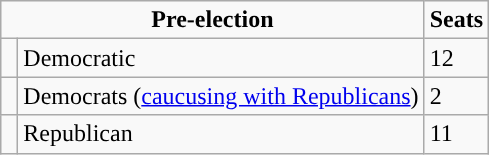<table class="wikitable">
<tr>
<td colspan="2"  style="text-align:center; vertical-align:top;"><strong>Pre-election</strong></td>
<td style="vertical-align:top;"><strong>Seats</strong><br></td>
</tr>
<tr>
<td style="background-color:"> </td>
<td>Democratic</td>
<td>12</td>
</tr>
<tr>
<td style="background-color:"> </td>
<td>Democrats (<a href='#'>caucusing with Republicans</a>)</td>
<td>2</td>
</tr>
<tr>
<td style="background-color:"> </td>
<td>Republican</td>
<td>11</td>
</tr>
</table>
